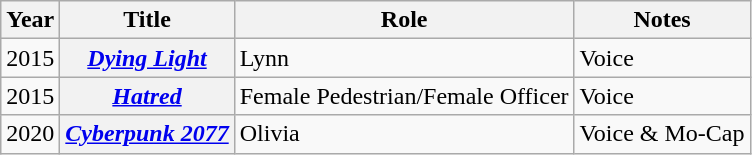<table class="wikitable sortable plainrowheaders">
<tr>
<th scope="col">Year</th>
<th scope="col">Title</th>
<th scope="col">Role</th>
<th scope="col" class="unsortable">Notes</th>
</tr>
<tr>
<td>2015</td>
<th scope="row"><em><a href='#'>Dying Light</a></em></th>
<td>Lynn</td>
<td>Voice</td>
</tr>
<tr>
<td>2015</td>
<th scope="row"><em><a href='#'>Hatred</a></em></th>
<td>Female Pedestrian/Female Officer</td>
<td>Voice</td>
</tr>
<tr>
<td>2020</td>
<th scope="row"><em><a href='#'>Cyberpunk 2077</a></em></th>
<td>Olivia</td>
<td>Voice & Mo-Cap</td>
</tr>
</table>
